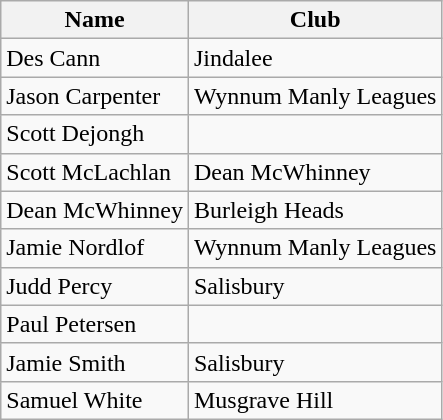<table class="wikitable sortable">
<tr>
<th>Name</th>
<th>Club</th>
</tr>
<tr>
<td>Des Cann</td>
<td>Jindalee</td>
</tr>
<tr>
<td>Jason Carpenter</td>
<td>Wynnum Manly Leagues</td>
</tr>
<tr>
<td>Scott Dejongh</td>
<td></td>
</tr>
<tr>
<td>Scott McLachlan</td>
<td>Dean McWhinney</td>
</tr>
<tr>
<td>Dean McWhinney</td>
<td>Burleigh Heads</td>
</tr>
<tr>
<td>Jamie Nordlof</td>
<td>Wynnum Manly Leagues</td>
</tr>
<tr>
<td>Judd Percy</td>
<td>Salisbury</td>
</tr>
<tr>
<td>Paul Petersen</td>
<td></td>
</tr>
<tr>
<td>Jamie Smith</td>
<td>Salisbury</td>
</tr>
<tr>
<td>Samuel White</td>
<td>Musgrave Hill</td>
</tr>
</table>
